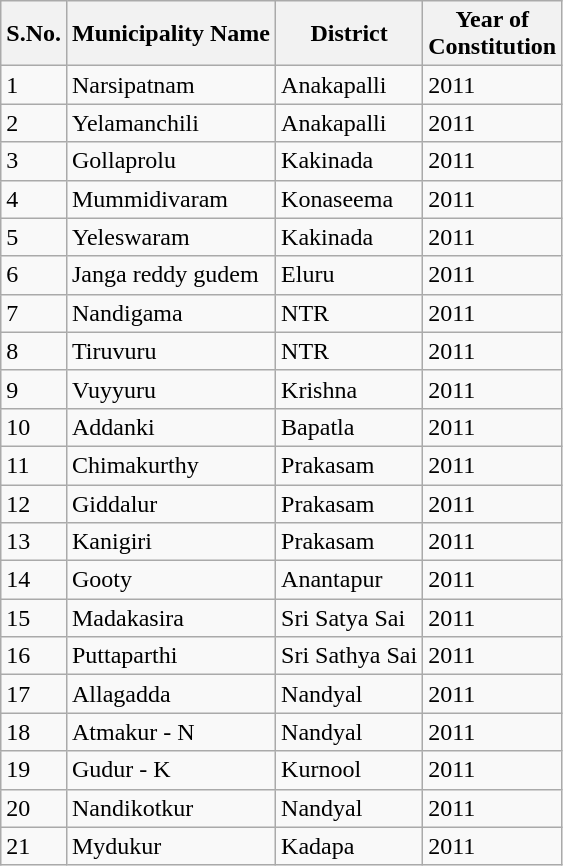<table class="wikitable">
<tr>
<th>S.No.</th>
<th>Municipality Name</th>
<th>District</th>
<th>Year of<br>Constitution</th>
</tr>
<tr>
<td>1</td>
<td>Narsipatnam</td>
<td>Anakapalli</td>
<td>2011</td>
</tr>
<tr>
<td>2</td>
<td>Yelamanchili</td>
<td>Anakapalli</td>
<td>2011</td>
</tr>
<tr>
<td>3</td>
<td>Gollaprolu</td>
<td>Kakinada</td>
<td>2011</td>
</tr>
<tr>
<td>4</td>
<td>Mummidivaram</td>
<td>Konaseema</td>
<td>2011</td>
</tr>
<tr>
<td>5</td>
<td>Yeleswaram</td>
<td>Kakinada</td>
<td>2011</td>
</tr>
<tr>
<td>6</td>
<td>Janga reddy gudem</td>
<td>Eluru</td>
<td>2011</td>
</tr>
<tr>
<td>7</td>
<td>Nandigama</td>
<td>NTR</td>
<td>2011</td>
</tr>
<tr>
<td>8</td>
<td>Tiruvuru</td>
<td>NTR</td>
<td>2011</td>
</tr>
<tr>
<td>9</td>
<td>Vuyyuru</td>
<td>Krishna</td>
<td>2011</td>
</tr>
<tr>
<td>10</td>
<td>Addanki</td>
<td>Bapatla</td>
<td>2011</td>
</tr>
<tr>
<td>11</td>
<td>Chimakurthy</td>
<td>Prakasam</td>
<td>2011</td>
</tr>
<tr>
<td>12</td>
<td>Giddalur</td>
<td>Prakasam</td>
<td>2011</td>
</tr>
<tr>
<td>13</td>
<td>Kanigiri</td>
<td>Prakasam</td>
<td>2011</td>
</tr>
<tr>
<td>14</td>
<td>Gooty</td>
<td>Anantapur</td>
<td>2011</td>
</tr>
<tr>
<td>15</td>
<td>Madakasira</td>
<td>Sri Satya Sai</td>
<td>2011</td>
</tr>
<tr>
<td>16</td>
<td>Puttaparthi</td>
<td>Sri Sathya Sai</td>
<td>2011</td>
</tr>
<tr>
<td>17</td>
<td>Allagadda</td>
<td>Nandyal</td>
<td>2011</td>
</tr>
<tr>
<td>18</td>
<td>Atmakur - N</td>
<td>Nandyal</td>
<td>2011</td>
</tr>
<tr>
<td>19</td>
<td>Gudur - K</td>
<td>Kurnool</td>
<td>2011</td>
</tr>
<tr>
<td>20</td>
<td>Nandikotkur</td>
<td>Nandyal</td>
<td>2011</td>
</tr>
<tr>
<td>21</td>
<td>Mydukur</td>
<td>Kadapa</td>
<td>2011</td>
</tr>
</table>
